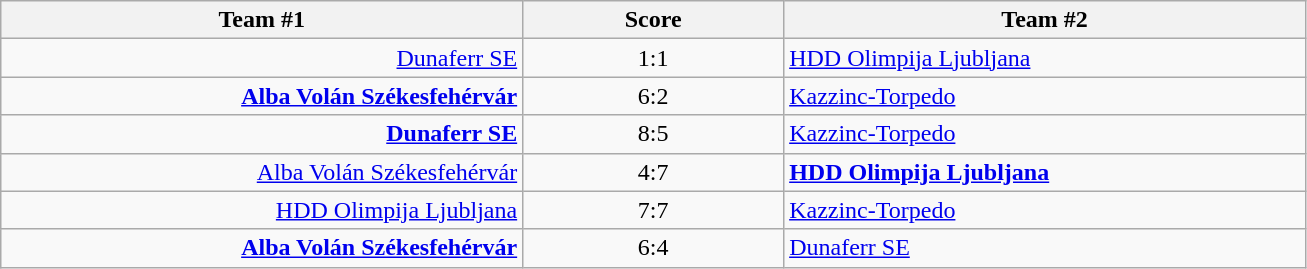<table class="wikitable" style="text-align: center;">
<tr>
<th width=22%>Team #1</th>
<th width=11%>Score</th>
<th width=22%>Team #2</th>
</tr>
<tr>
<td style="text-align: right;"><a href='#'>Dunaferr SE</a> </td>
<td>1:1</td>
<td style="text-align: left;"> <a href='#'>HDD Olimpija Ljubljana</a></td>
</tr>
<tr>
<td style="text-align: right;"><strong><a href='#'>Alba Volán Székesfehérvár</a></strong> </td>
<td>6:2</td>
<td style="text-align: left;"> <a href='#'>Kazzinc-Torpedo</a></td>
</tr>
<tr>
<td style="text-align: right;"><strong><a href='#'>Dunaferr SE</a></strong> </td>
<td>8:5</td>
<td style="text-align: left;"> <a href='#'>Kazzinc-Torpedo</a></td>
</tr>
<tr>
<td style="text-align: right;"><a href='#'>Alba Volán Székesfehérvár</a> </td>
<td>4:7</td>
<td style="text-align: left;"> <strong><a href='#'>HDD Olimpija Ljubljana</a></strong></td>
</tr>
<tr>
<td style="text-align: right;"><a href='#'>HDD Olimpija Ljubljana</a> </td>
<td>7:7</td>
<td style="text-align: left;"> <a href='#'>Kazzinc-Torpedo</a></td>
</tr>
<tr>
<td style="text-align: right;"><strong><a href='#'>Alba Volán Székesfehérvár</a></strong></td>
<td>6:4</td>
<td style="text-align: left;"> <a href='#'>Dunaferr SE</a></td>
</tr>
</table>
